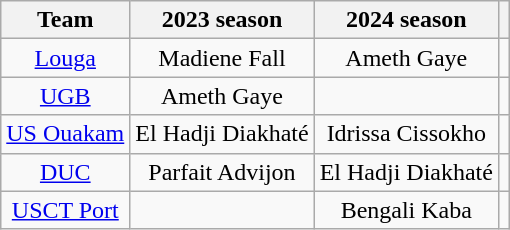<table class="wikitable" style="text-align:center;">
<tr>
<th>Team</th>
<th>2023 season</th>
<th>2024 season</th>
<th></th>
</tr>
<tr>
<td><a href='#'>Louga</a></td>
<td>Madiene Fall</td>
<td>Ameth Gaye</td>
<td></td>
</tr>
<tr>
<td><a href='#'>UGB</a></td>
<td>Ameth Gaye</td>
<td></td>
<td></td>
</tr>
<tr>
<td><a href='#'>US Ouakam</a></td>
<td>El Hadji Diakhaté</td>
<td>Idrissa Cissokho</td>
<td></td>
</tr>
<tr>
<td><a href='#'>DUC</a></td>
<td>Parfait Advijon</td>
<td>El Hadji Diakhaté</td>
<td></td>
</tr>
<tr>
<td><a href='#'>USCT Port</a></td>
<td></td>
<td>Bengali Kaba</td>
<td></td>
</tr>
</table>
